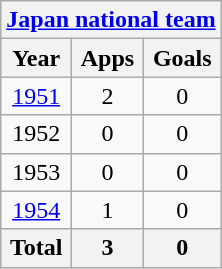<table class="wikitable" style="text-align:center">
<tr>
<th colspan=3><a href='#'>Japan national team</a></th>
</tr>
<tr>
<th>Year</th>
<th>Apps</th>
<th>Goals</th>
</tr>
<tr>
<td><a href='#'>1951</a></td>
<td>2</td>
<td>0</td>
</tr>
<tr>
<td>1952</td>
<td>0</td>
<td>0</td>
</tr>
<tr>
<td>1953</td>
<td>0</td>
<td>0</td>
</tr>
<tr>
<td><a href='#'>1954</a></td>
<td>1</td>
<td>0</td>
</tr>
<tr>
<th>Total</th>
<th>3</th>
<th>0</th>
</tr>
</table>
